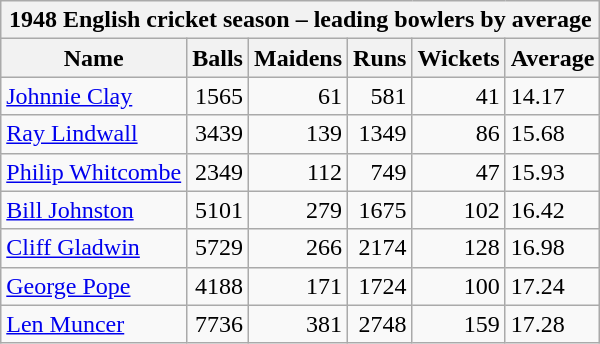<table class="wikitable">
<tr>
<th bgcolor="#efefef" colspan="7">1948 English cricket season – leading bowlers by average</th>
</tr>
<tr bgcolor="#efefef">
<th>Name</th>
<th>Balls</th>
<th>Maidens</th>
<th>Runs</th>
<th>Wickets</th>
<th>Average</th>
</tr>
<tr>
<td><a href='#'>Johnnie Clay</a></td>
<td align="right">1565</td>
<td align="right">61</td>
<td align="right">581</td>
<td align="right">41</td>
<td>14.17</td>
</tr>
<tr>
<td><a href='#'>Ray Lindwall</a></td>
<td align="right">3439</td>
<td align="right">139</td>
<td align="right">1349</td>
<td align="right">86</td>
<td>15.68</td>
</tr>
<tr>
<td><a href='#'>Philip Whitcombe</a></td>
<td align="right">2349</td>
<td align="right">112</td>
<td align="right">749</td>
<td align="right">47</td>
<td>15.93</td>
</tr>
<tr>
<td><a href='#'>Bill Johnston</a></td>
<td align="right">5101</td>
<td align="right">279</td>
<td align="right">1675</td>
<td align="right">102</td>
<td>16.42</td>
</tr>
<tr>
<td><a href='#'>Cliff Gladwin</a></td>
<td align="right">5729</td>
<td align="right">266</td>
<td align="right">2174</td>
<td align="right">128</td>
<td>16.98</td>
</tr>
<tr>
<td><a href='#'>George Pope</a></td>
<td align="right">4188</td>
<td align="right">171</td>
<td align="right">1724</td>
<td align="right">100</td>
<td>17.24</td>
</tr>
<tr>
<td><a href='#'>Len Muncer</a></td>
<td align="right">7736</td>
<td align="right">381</td>
<td align="right">2748</td>
<td align="right">159</td>
<td>17.28</td>
</tr>
</table>
